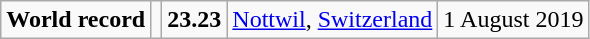<table class="wikitable">
<tr>
<td><strong>World record</strong></td>
<td></td>
<td><strong>23.23</strong></td>
<td><a href='#'>Nottwil</a>, <a href='#'>Switzerland</a></td>
<td>1 August 2019</td>
</tr>
</table>
